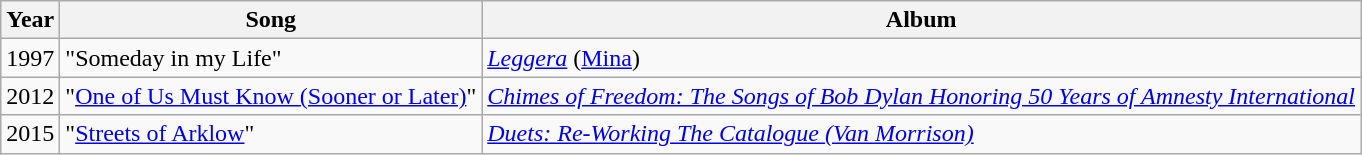<table class="wikitable">
<tr>
<th>Year</th>
<th>Song</th>
<th>Album</th>
</tr>
<tr>
<td>1997</td>
<td>"Someday in my Life"</td>
<td><em><a href='#'>Leggera</a></em> (<a href='#'>Mina</a>)</td>
</tr>
<tr>
<td>2012</td>
<td>"<a href='#'>One of Us Must Know (Sooner or Later)</a>"</td>
<td><em><a href='#'>Chimes of Freedom: The Songs of Bob Dylan Honoring 50 Years of Amnesty International</a></em></td>
</tr>
<tr>
<td>2015</td>
<td>"<a href='#'>Streets of Arklow</a>"</td>
<td><em><a href='#'>Duets: Re-Working The Catalogue (Van Morrison)</a></em></td>
</tr>
</table>
